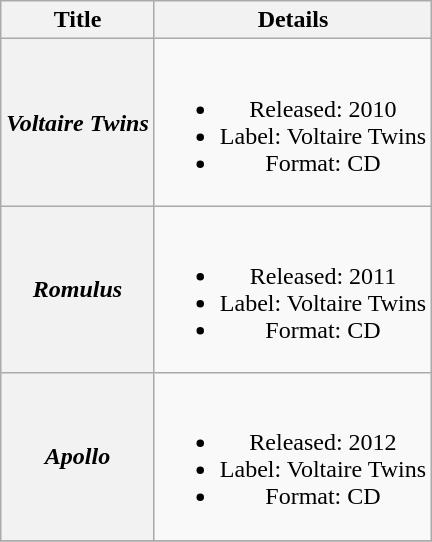<table class="wikitable plainrowheaders" style="text-align:center;" border="1">
<tr>
<th>Title</th>
<th>Details</th>
</tr>
<tr>
<th scope="row"><em>Voltaire Twins</em></th>
<td><br><ul><li>Released: 2010</li><li>Label: Voltaire Twins</li><li>Format: CD</li></ul></td>
</tr>
<tr>
<th scope="row"><em>Romulus</em></th>
<td><br><ul><li>Released: 2011</li><li>Label: Voltaire Twins</li><li>Format: CD</li></ul></td>
</tr>
<tr>
<th scope="row"><em>Apollo</em></th>
<td><br><ul><li>Released: 2012</li><li>Label: Voltaire Twins</li><li>Format: CD</li></ul></td>
</tr>
<tr>
</tr>
</table>
